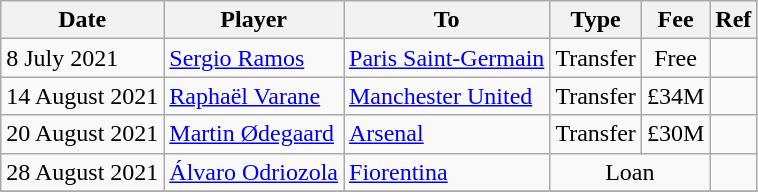<table class="wikitable">
<tr>
<th>Date</th>
<th>Player</th>
<th>To</th>
<th>Type</th>
<th>Fee</th>
<th>Ref</th>
</tr>
<tr>
<td>8 July 2021</td>
<td> <a href='#'>Sergio Ramos</a></td>
<td> <a href='#'>Paris Saint-Germain</a></td>
<td align=center>Transfer</td>
<td align=center>Free</td>
<td align=center></td>
</tr>
<tr>
<td>14 August 2021</td>
<td> <a href='#'>Raphaël Varane</a></td>
<td> <a href='#'>Manchester United</a></td>
<td align=center>Transfer</td>
<td align=center>£34M</td>
<td align=center></td>
</tr>
<tr>
<td>20 August 2021</td>
<td> <a href='#'>Martin Ødegaard</a></td>
<td> <a href='#'>Arsenal</a></td>
<td align=center>Transfer</td>
<td align=center>£30M</td>
<td align=center></td>
</tr>
<tr>
<td>28 August 2021</td>
<td> <a href='#'>Álvaro Odriozola</a></td>
<td> <a href='#'>Fiorentina</a></td>
<td align=center colspan=2>Loan</td>
<td align=center></td>
</tr>
<tr>
</tr>
</table>
